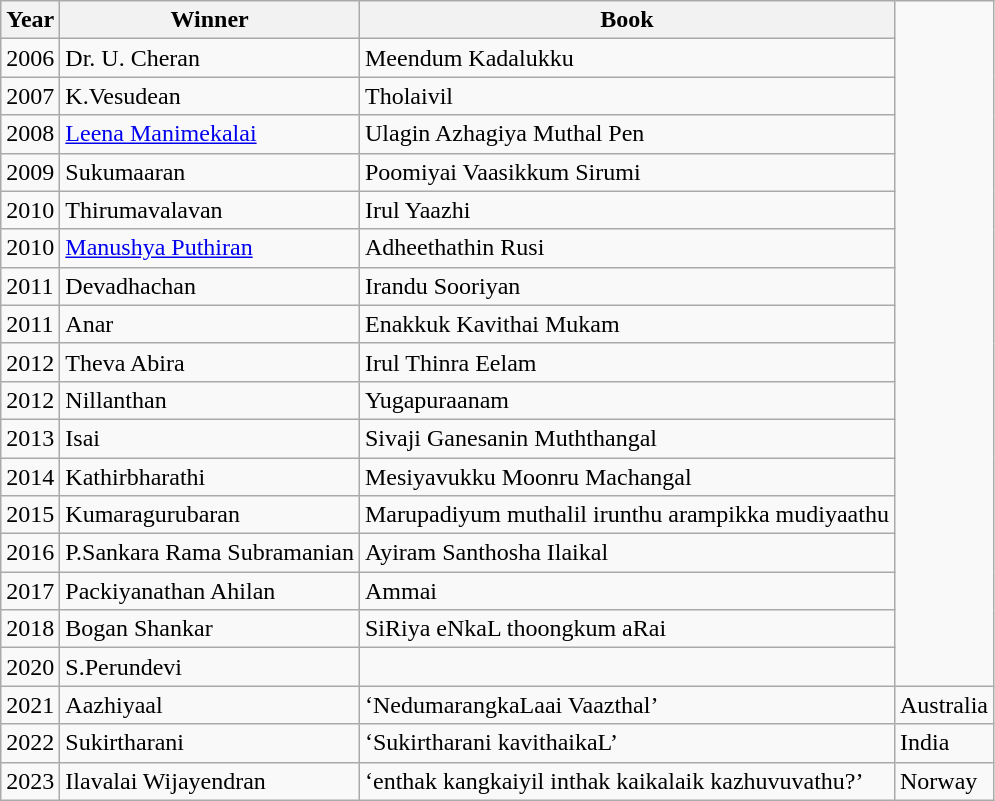<table class="wikitable">
<tr>
<th>Year</th>
<th>Winner</th>
<th>Book</th>
</tr>
<tr>
<td>2006</td>
<td>Dr. U. Cheran</td>
<td>Meendum Kadalukku</td>
</tr>
<tr>
<td>2007</td>
<td>K.Vesudean</td>
<td>Tholaivil</td>
</tr>
<tr>
<td>2008</td>
<td><a href='#'>Leena Manimekalai</a></td>
<td>Ulagin Azhagiya Muthal Pen</td>
</tr>
<tr>
<td>2009</td>
<td>Sukumaaran</td>
<td>Poomiyai Vaasikkum Sirumi</td>
</tr>
<tr>
<td>2010</td>
<td>Thirumavalavan</td>
<td>Irul Yaazhi</td>
</tr>
<tr>
<td>2010</td>
<td><a href='#'>Manushya Puthiran</a></td>
<td>Adheethathin Rusi</td>
</tr>
<tr>
<td>2011</td>
<td>Devadhachan</td>
<td>Irandu Sooriyan</td>
</tr>
<tr>
<td>2011</td>
<td>Anar</td>
<td>Enakkuk Kavithai Mukam</td>
</tr>
<tr>
<td>2012</td>
<td>Theva Abira</td>
<td>Irul Thinra Eelam</td>
</tr>
<tr>
<td>2012</td>
<td>Nillanthan</td>
<td>Yugapuraanam</td>
</tr>
<tr>
<td>2013</td>
<td>Isai</td>
<td>Sivaji Ganesanin Muththangal</td>
</tr>
<tr>
<td>2014</td>
<td>Kathirbharathi</td>
<td>Mesiyavukku Moonru Machangal</td>
</tr>
<tr>
<td>2015</td>
<td>Kumaragurubaran</td>
<td>Marupadiyum muthalil irunthu arampikka mudiyaathu</td>
</tr>
<tr>
<td>2016</td>
<td>P.Sankara Rama Subramanian</td>
<td>Ayiram Santhosha Ilaikal</td>
</tr>
<tr>
<td>2017</td>
<td>Packiyanathan Ahilan</td>
<td>Ammai</td>
</tr>
<tr>
<td>2018</td>
<td>Bogan Shankar</td>
<td>SiRiya eNkaL thoongkum aRai</td>
</tr>
<tr>
<td>2020</td>
<td>S.Perundevi</td>
<td></td>
</tr>
<tr>
<td>2021</td>
<td>Aazhiyaal</td>
<td>‘NedumarangkaLaai Vaazthal’</td>
<td>Australia</td>
</tr>
<tr>
<td>2022</td>
<td>Sukirtharani</td>
<td>‘Sukirtharani kavithaikaL’</td>
<td>India</td>
</tr>
<tr>
<td>2023</td>
<td>Ilavalai Wijayendran</td>
<td>‘enthak kangkaiyil inthak kaikalaik kazhuvuvathu?’</td>
<td>Norway</td>
</tr>
</table>
